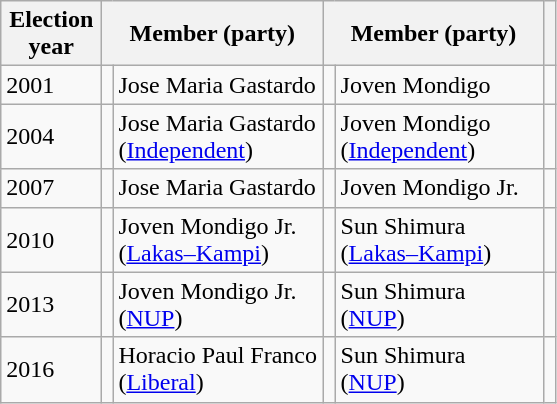<table class=wikitable>
<tr>
<th width=60px>Election<br>year</th>
<th colspan=2 width=140px>Member (party)</th>
<th colspan=2 width=140px>Member (party)</th>
<th !></th>
</tr>
<tr>
<td>2001</td>
<td></td>
<td>Jose Maria Gastardo</td>
<td></td>
<td>Joven Mondigo</td>
<td></td>
</tr>
<tr>
<td>2004</td>
<td bgcolor=></td>
<td>Jose Maria Gastardo<br>(<a href='#'>Independent</a>)</td>
<td bgcolor=></td>
<td>Joven Mondigo<br>(<a href='#'>Independent</a>)</td>
<td></td>
</tr>
<tr>
<td>2007</td>
<td></td>
<td>Jose Maria Gastardo</td>
<td></td>
<td>Joven Mondigo Jr.</td>
<td></td>
</tr>
<tr>
<td>2010</td>
<td bgcolor=></td>
<td>Joven Mondigo Jr.<br>(<a href='#'>Lakas–Kampi</a>)</td>
<td bgcolor=></td>
<td>Sun Shimura<br>(<a href='#'>Lakas–Kampi</a>)</td>
<td></td>
</tr>
<tr>
<td>2013</td>
<td bgcolor=></td>
<td>Joven Mondigo Jr.<br>(<a href='#'>NUP</a>)</td>
<td bgcolor=></td>
<td>Sun Shimura<br>(<a href='#'>NUP</a>)</td>
<td></td>
</tr>
<tr>
<td>2016</td>
<td bgcolor=></td>
<td>Horacio Paul Franco<br>(<a href='#'>Liberal</a>)</td>
<td bgcolor=></td>
<td>Sun Shimura<br>(<a href='#'>NUP</a>)</td>
<td></td>
</tr>
</table>
